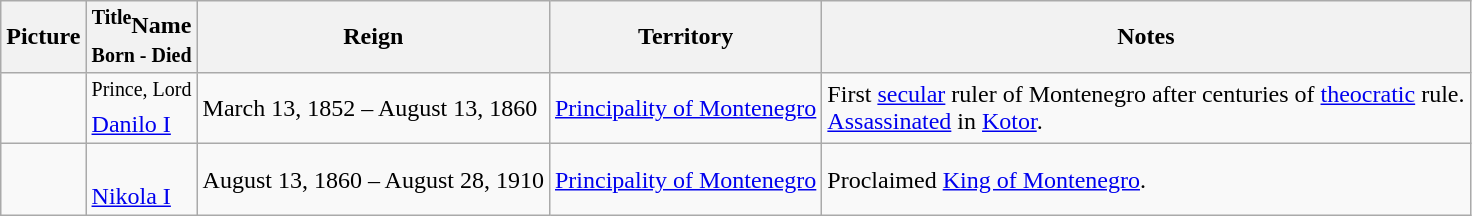<table class="wikitable">
<tr>
<th>Picture</th>
<th><sup>Title</sup>Name<br><small>Born - Died</small></th>
<th>Reign</th>
<th>Territory</th>
<th>Notes</th>
</tr>
<tr ->
<td></td>
<td><sup>Prince, Lord</sup><br><a href='#'>Danilo I</a><br> </td>
<td>March 13, 1852 – August 13, 1860</td>
<td><a href='#'>Principality of Montenegro</a> </td>
<td>First <a href='#'>secular</a> ruler of Montenegro after centuries of <a href='#'>theocratic</a> rule. <br> <a href='#'>Assassinated</a> in <a href='#'>Kotor</a>.</td>
</tr>
<tr ->
<td></td>
<td><sup></sup><br><a href='#'>Nikola I</a><br> </td>
<td>August 13, 1860 – August 28, 1910</td>
<td><a href='#'>Principality of Montenegro</a>  </td>
<td>Proclaimed <a href='#'>King of Montenegro</a>.</td>
</tr>
</table>
